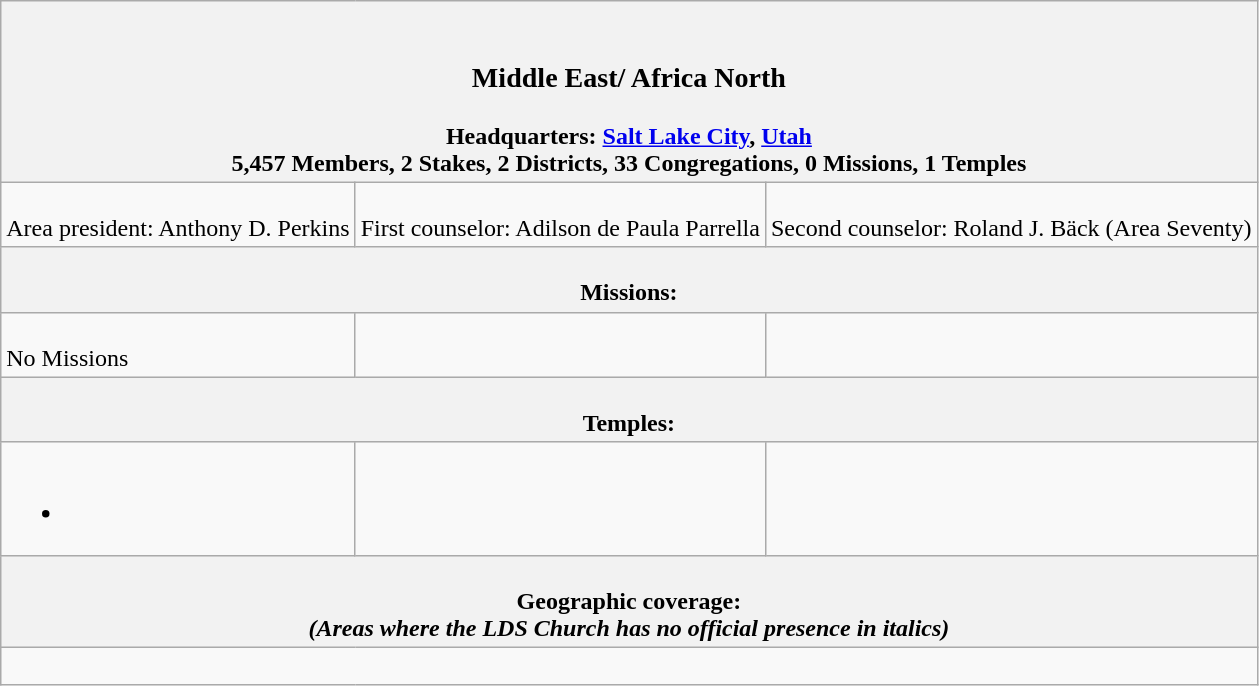<table class=wikitable>
<tr>
<th colspan=3><br><h3>Middle East/ Africa North</h3>Headquarters:  <a href='#'>Salt Lake City</a>, <a href='#'>Utah</a><br>5,457 Members, 2 Stakes, 2 Districts, 33 Congregations, 0 Missions, 1 Temples</th>
</tr>
<tr>
<td style="vertical-align:top"><br>Area president: Anthony D. Perkins</td>
<td style="vertical-align:top"><br>First counselor: Adilson de Paula Parrella</td>
<td style="vertical-align:top"><br>Second counselor: Roland J. Bäck (Area Seventy)</td>
</tr>
<tr>
<th colspan=3><br>Missions:</th>
</tr>
<tr>
<td style="vertical-align:top"><br>No Missions</td>
<td style="vertical-align:top"></td>
<td style="vertical-align:top"></td>
</tr>
<tr>
<th colspan=3><br>Temples:</th>
</tr>
<tr>
<td style="vertical-align:top"><br><ul><li></li></ul></td>
<td style="vertical-align:top"></td>
<td style="vertical-align:top"></td>
</tr>
<tr>
<th colspan=3><br>Geographic coverage:<br><em>(Areas where the LDS Church has no official presence in italics)</em></th>
</tr>
<tr>
<td style="vertical-align:top" colspan=3><br></td>
</tr>
</table>
